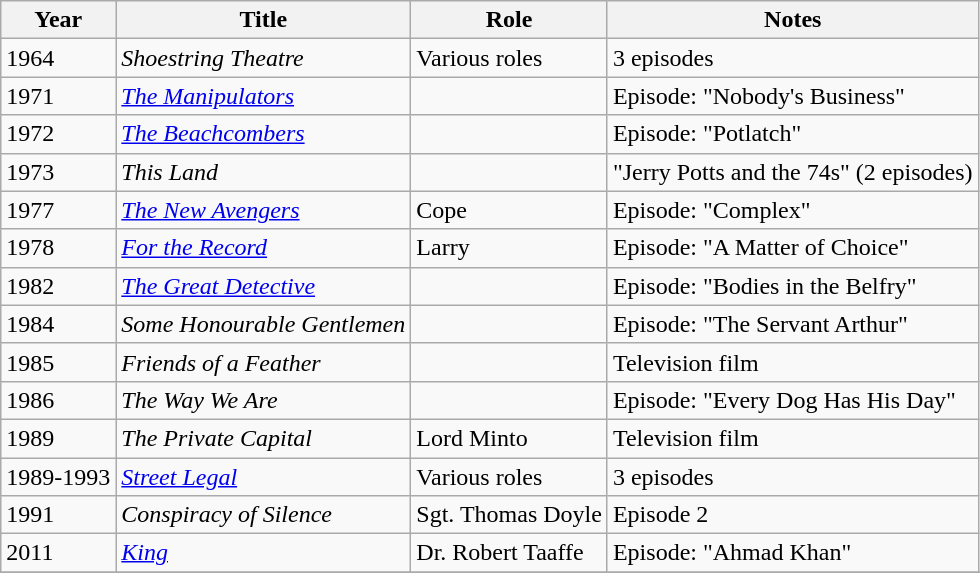<table class = "wikitable sortable">
<tr>
<th>Year</th>
<th>Title</th>
<th>Role</th>
<th class = "unsortable">Notes</th>
</tr>
<tr>
<td>1964</td>
<td><em>Shoestring Theatre</em></td>
<td>Various roles</td>
<td>3 episodes</td>
</tr>
<tr>
<td>1971</td>
<td><em><a href='#'>The Manipulators</a></em></td>
<td></td>
<td>Episode: "Nobody's Business"</td>
</tr>
<tr>
<td>1972</td>
<td><em><a href='#'>The Beachcombers</a></em></td>
<td></td>
<td>Episode: "Potlatch"</td>
</tr>
<tr>
<td>1973</td>
<td><em>This Land</em></td>
<td></td>
<td>"Jerry Potts and the 74s" (2 episodes)</td>
</tr>
<tr>
<td>1977</td>
<td><em><a href='#'>The New Avengers</a></em></td>
<td>Cope</td>
<td>Episode: "Complex"</td>
</tr>
<tr>
<td>1978</td>
<td><em><a href='#'>For the Record</a></em></td>
<td>Larry</td>
<td>Episode: "A Matter of Choice"</td>
</tr>
<tr>
<td>1982</td>
<td><em><a href='#'>The Great Detective</a></em></td>
<td></td>
<td>Episode: "Bodies in the Belfry"</td>
</tr>
<tr>
<td>1984</td>
<td><em>Some Honourable Gentlemen</em></td>
<td></td>
<td>Episode: "The Servant Arthur"</td>
</tr>
<tr>
<td>1985</td>
<td><em>Friends of a Feather</em></td>
<td></td>
<td>Television film</td>
</tr>
<tr>
<td>1986</td>
<td><em>The Way We Are</em></td>
<td></td>
<td>Episode: "Every Dog Has His Day"</td>
</tr>
<tr>
<td>1989</td>
<td><em>The Private Capital</em></td>
<td>Lord Minto</td>
<td>Television film</td>
</tr>
<tr>
<td>1989-1993</td>
<td><em><a href='#'>Street Legal</a></em></td>
<td>Various roles</td>
<td>3 episodes</td>
</tr>
<tr>
<td>1991</td>
<td><em>Conspiracy of Silence</em></td>
<td>Sgt. Thomas Doyle</td>
<td>Episode 2</td>
</tr>
<tr>
<td>2011</td>
<td><em><a href='#'>King</a></em></td>
<td>Dr. Robert Taaffe</td>
<td>Episode: "Ahmad Khan"</td>
</tr>
<tr>
</tr>
</table>
